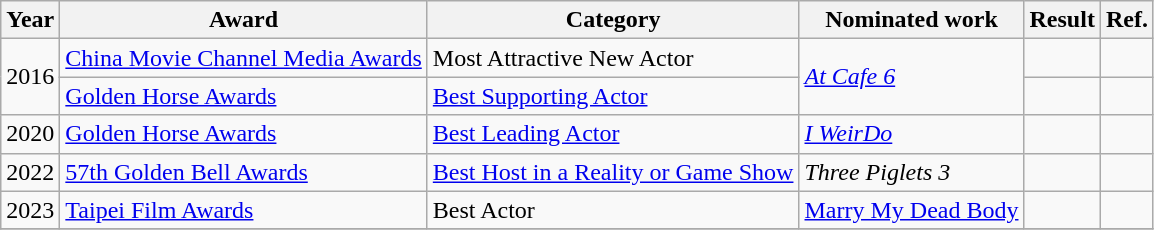<table class="wikitable sortable">
<tr>
<th>Year</th>
<th>Award</th>
<th>Category</th>
<th>Nominated work</th>
<th>Result</th>
<th>Ref.</th>
</tr>
<tr>
<td rowspan="2">2016</td>
<td><a href='#'>China Movie Channel Media Awards</a></td>
<td>Most Attractive New Actor</td>
<td rowspan="2"><em><a href='#'>At Cafe 6</a></em></td>
<td></td>
<td></td>
</tr>
<tr>
<td><a href='#'>Golden Horse Awards</a></td>
<td><a href='#'>Best Supporting Actor</a></td>
<td></td>
<td></td>
</tr>
<tr>
<td>2020</td>
<td><a href='#'>Golden Horse Awards</a></td>
<td><a href='#'>Best Leading Actor</a></td>
<td><em><a href='#'>I WeirDo</a></em></td>
<td></td>
<td></td>
</tr>
<tr>
<td>2022</td>
<td><a href='#'>57th Golden Bell Awards</a></td>
<td><a href='#'>Best Host in a Reality or Game Show</a></td>
<td><em>Three Piglets 3</em></td>
<td></td>
<td></td>
</tr>
<tr>
<td>2023</td>
<td><a href='#'>Taipei Film Awards</a><em></td>
<td>Best Actor</td>
<td></em><a href='#'>Marry My Dead Body</a><em></td>
<td></td>
<td></td>
</tr>
<tr>
</tr>
</table>
